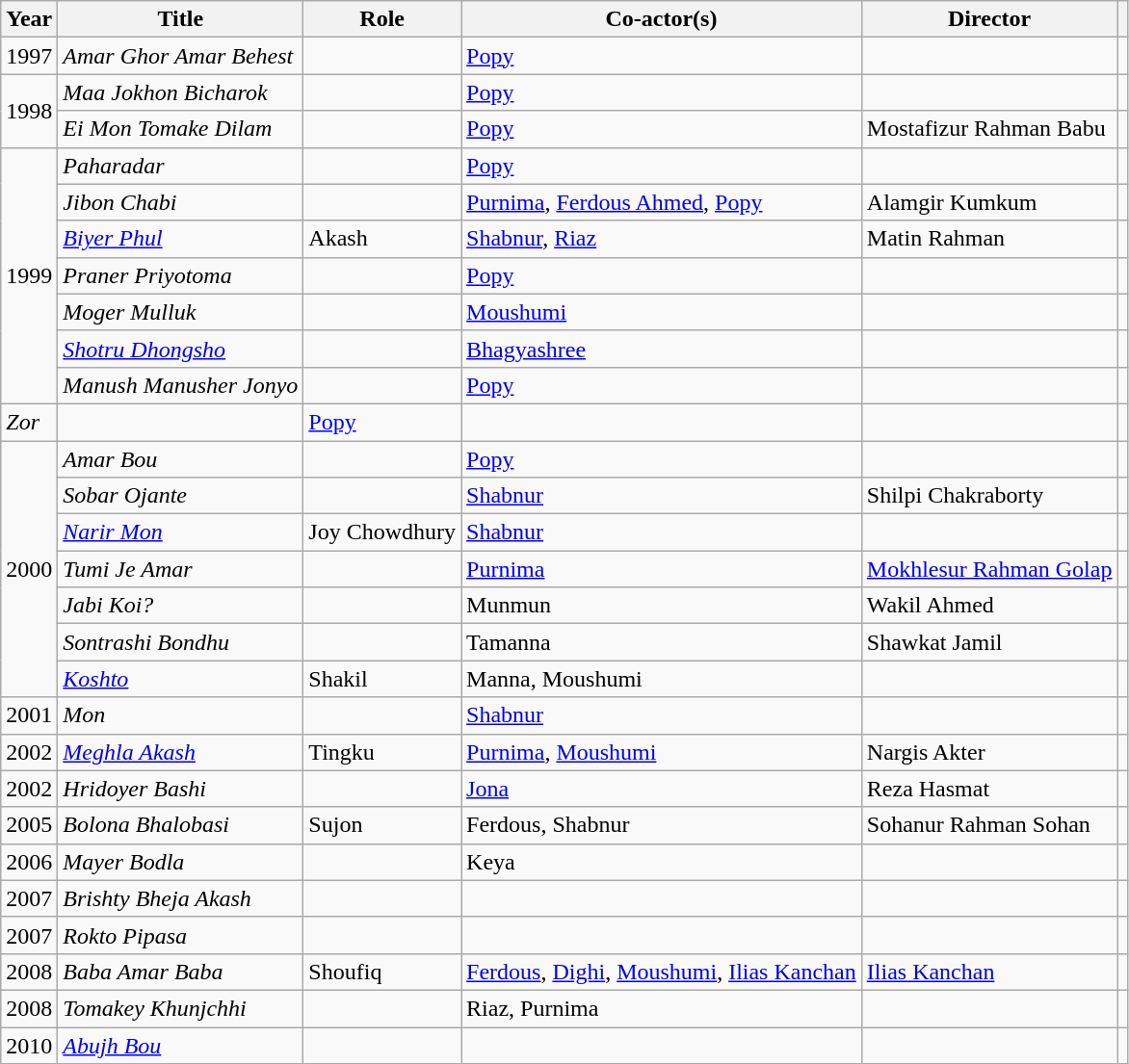<table class="wikitable plainrowheaders sortable">
<tr>
<th>Year</th>
<th>Title</th>
<th>Role</th>
<th>Co-actor(s)</th>
<th>Director</th>
<th scope="col" ></th>
</tr>
<tr>
<td>1997</td>
<td><em>Amar Ghor Amar Behest</em></td>
<td></td>
<td><a href='#'>Popy</a></td>
<td></td>
<td></td>
</tr>
<tr>
<td rowspan=2>1998</td>
<td><em>Maa Jokhon Bicharok</em></td>
<td></td>
<td><a href='#'>Popy</a></td>
<td></td>
<td></td>
</tr>
<tr>
<td><em>Ei Mon Tomake Dilam</em></td>
<td></td>
<td><a href='#'>Popy</a></td>
<td>Mostafizur Rahman Babu</td>
<td></td>
</tr>
<tr>
<td rowspan="7">1999</td>
<td><em>Paharadar</em></td>
<td></td>
<td><a href='#'>Popy</a></td>
<td></td>
<td></td>
</tr>
<tr>
<td><em>Jibon Chabi</em></td>
<td></td>
<td><a href='#'>Purnima</a>, <a href='#'>Ferdous Ahmed</a>, <a href='#'>Popy</a></td>
<td>Alamgir Kumkum</td>
</tr>
<tr>
<td><em><a href='#'>Biyer Phul</a></em></td>
<td>Akash</td>
<td><a href='#'>Shabnur</a>, <a href='#'>Riaz</a></td>
<td>Matin Rahman</td>
<td></td>
</tr>
<tr>
<td><em>Praner Priyotoma</em></td>
<td></td>
<td><a href='#'>Popy</a></td>
<td></td>
<td></td>
</tr>
<tr>
<td><em>Moger Mulluk</em></td>
<td></td>
<td><a href='#'>Moushumi</a></td>
<td></td>
<td></td>
</tr>
<tr>
<td><em><a href='#'>Shotru Dhongsho</a></em></td>
<td></td>
<td><a href='#'>Bhagyashree</a></td>
<td></td>
<td></td>
</tr>
<tr>
<td><em>Manush Manusher Jonyo</em></td>
<td></td>
<td><a href='#'>Popy</a></td>
<td></td>
<td></td>
</tr>
<tr>
<td><em>Zor</em></td>
<td></td>
<td><a href='#'>Popy</a></td>
<td></td>
<td></td>
</tr>
<tr>
<td rowspan="7">2000</td>
<td><em>Amar Bou</em></td>
<td></td>
<td><a href='#'>Popy</a></td>
<td></td>
<td></td>
</tr>
<tr>
<td><em>Sobar Ojante</em></td>
<td></td>
<td><a href='#'>Shabnur</a></td>
<td>Shilpi Chakraborty</td>
<td></td>
</tr>
<tr>
<td><em><a href='#'>Narir Mon</a></em></td>
<td>Joy Chowdhury</td>
<td><a href='#'>Shabnur</a></td>
<td></td>
<td></td>
</tr>
<tr>
<td><em>Tumi Je Amar</em></td>
<td></td>
<td><a href='#'>Purnima</a></td>
<td><a href='#'>Mokhlesur Rahman Golap</a></td>
<td></td>
</tr>
<tr>
<td><em>Jabi Koi?</em></td>
<td></td>
<td>Munmun</td>
<td>Wakil Ahmed</td>
<td></td>
</tr>
<tr>
<td><em>Sontrashi Bondhu</em></td>
<td></td>
<td>Tamanna</td>
<td>Shawkat Jamil</td>
<td></td>
</tr>
<tr>
<td><em><a href='#'>Koshto</a></em></td>
<td>Shakil</td>
<td>Manna, Moushumi</td>
<td></td>
<td></td>
</tr>
<tr>
<td>2001</td>
<td><em>Mon</em></td>
<td></td>
<td><a href='#'>Shabnur</a></td>
<td></td>
<td></td>
</tr>
<tr>
<td>2002</td>
<td><em><a href='#'>Meghla Akash</a></em></td>
<td>Tingku</td>
<td><a href='#'>Purnima</a>, <a href='#'>Moushumi</a></td>
<td>Nargis Akter</td>
<td></td>
</tr>
<tr>
<td>2002</td>
<td><em>Hridoyer Bashi</em></td>
<td></td>
<td><a href='#'>Jona</a></td>
<td>Reza Hasmat</td>
<td></td>
</tr>
<tr>
<td>2005</td>
<td><em>Bolona Bhalobasi</em></td>
<td>Sujon</td>
<td>Ferdous, Shabnur</td>
<td>Sohanur Rahman Sohan</td>
<td></td>
</tr>
<tr>
<td>2006</td>
<td><em>Mayer Bodla</em></td>
<td></td>
<td>Keya</td>
<td></td>
<td></td>
</tr>
<tr>
<td>2007</td>
<td><em>Brishty Bheja Akash</em></td>
<td></td>
<td></td>
<td></td>
<td></td>
</tr>
<tr>
<td>2007</td>
<td><em>Rokto Pipasa</em></td>
<td></td>
<td></td>
<td></td>
<td></td>
</tr>
<tr>
<td>2008</td>
<td><em>Baba Amar Baba</em></td>
<td>Shoufiq</td>
<td><a href='#'>Ferdous</a>, <a href='#'>Dighi</a>, <a href='#'>Moushumi</a>, <a href='#'>Ilias Kanchan</a></td>
<td><a href='#'>Ilias Kanchan</a></td>
<td></td>
</tr>
<tr>
<td>2008</td>
<td><em>Tomakey Khunjchhi</em></td>
<td></td>
<td>Riaz, Purnima</td>
<td></td>
<td></td>
</tr>
<tr>
<td>2010</td>
<td><em><a href='#'>Abujh Bou</a></em></td>
<td></td>
<td></td>
<td></td>
<td></td>
</tr>
</table>
